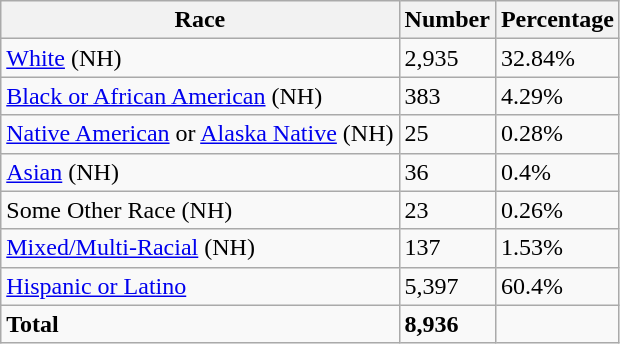<table class="wikitable">
<tr>
<th>Race</th>
<th>Number</th>
<th>Percentage</th>
</tr>
<tr>
<td><a href='#'>White</a> (NH)</td>
<td>2,935</td>
<td>32.84%</td>
</tr>
<tr>
<td><a href='#'>Black or African American</a> (NH)</td>
<td>383</td>
<td>4.29%</td>
</tr>
<tr>
<td><a href='#'>Native American</a> or <a href='#'>Alaska Native</a> (NH)</td>
<td>25</td>
<td>0.28%</td>
</tr>
<tr>
<td><a href='#'>Asian</a> (NH)</td>
<td>36</td>
<td>0.4%</td>
</tr>
<tr>
<td>Some Other Race (NH)</td>
<td>23</td>
<td>0.26%</td>
</tr>
<tr>
<td><a href='#'>Mixed/Multi-Racial</a> (NH)</td>
<td>137</td>
<td>1.53%</td>
</tr>
<tr>
<td><a href='#'>Hispanic or Latino</a></td>
<td>5,397</td>
<td>60.4%</td>
</tr>
<tr>
<td><strong>Total</strong></td>
<td><strong>8,936</strong></td>
<td></td>
</tr>
</table>
